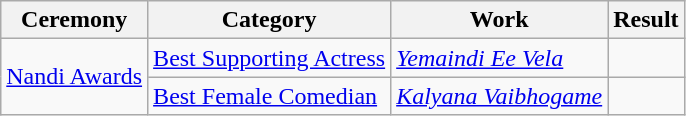<table class="wikitable">
<tr>
<th>Ceremony</th>
<th>Category</th>
<th>Work</th>
<th>Result</th>
</tr>
<tr>
<td rowspan="2"><a href='#'>Nandi Awards</a></td>
<td><a href='#'>Best Supporting Actress</a></td>
<td><em><a href='#'>Yemaindi Ee Vela</a></em></td>
<td></td>
</tr>
<tr>
<td><a href='#'>Best Female Comedian</a></td>
<td><em><a href='#'>Kalyana Vaibhogame</a></em></td>
<td></td>
</tr>
</table>
